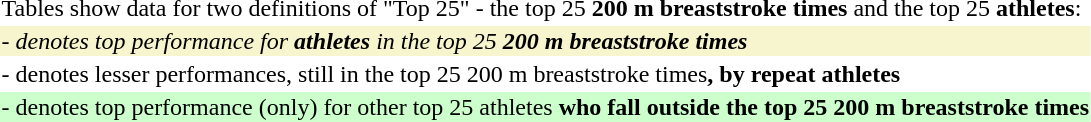<table style="wikitable">
<tr>
<td>Tables show data for two definitions of "Top 25" - the top 25 <strong>200 m breaststroke times</strong> and the top 25 <strong>athletes</strong>:</td>
</tr>
<tr>
<td style="background: #f6F5CE"><em>- denotes top performance for <strong>athletes</strong> in the top 25 <strong>200 m breaststroke times<strong><em></td>
</tr>
<tr>
<td></em>- denotes lesser performances, still in the top 25 </strong>200 m breaststroke times<strong>, by repeat athletes<em></td>
</tr>
<tr>
<td style="background: #CCFFCC"></em>- denotes top performance (only) for other top 25 </strong>athletes<strong> who fall outside the top 25 200 m breaststroke times<em></td>
</tr>
</table>
